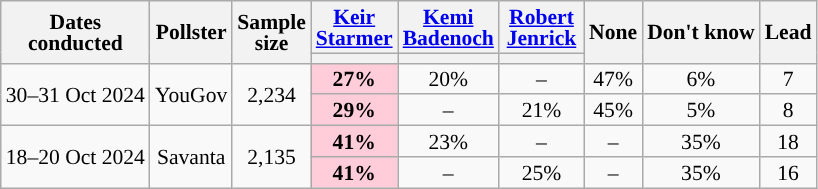<table class="wikitable mw-datatable" style="text-align:center; font-size:90%; line-height:14px;">
<tr>
<th rowspan="2">Dates<br>conducted</th>
<th rowspan="2">Pollster</th>
<th rowspan="2" data-sort-type="number">Sample<br>size</th>
<th class="unsortable" style="width:50px;"><a href='#'>Keir Starmer</a></th>
<th class="unsortable" style="width:50px;"><a href='#'>Kemi Badenoch</a></th>
<th class="unsortable" style="width:50px;"><a href='#'>Robert Jenrick</a></th>
<th rowspan="2" data-sort-type="number">None</th>
<th rowspan="2">Don't know</th>
<th rowspan="2" data-sort-type="number">Lead</th>
</tr>
<tr>
<th data-sort-type="number" style="background:"></th>
<th data-sort-type="number" style="background:"></th>
<th data-sort-type="number" style="background:"></th>
</tr>
<tr>
<td rowspan="2" data-sort-value="2024-10-31">30–31 Oct 2024</td>
<td rowspan="2">YouGov</td>
<td rowspan="2">2,234</td>
<td style="background:#ffccd9; color:black;"><strong>27%</strong></td>
<td>20%</td>
<td>–</td>
<td>47%</td>
<td>6%</td>
<td style="background:">7</td>
</tr>
<tr>
<td style="background:#ffccd9; color:black;"><strong>29%</strong></td>
<td>–</td>
<td>21%</td>
<td>45%</td>
<td>5%</td>
<td style="background:">8</td>
</tr>
<tr>
<td rowspan="2" data-sort-value="2024-10-20">18–20 Oct 2024</td>
<td rowspan="2">Savanta</td>
<td rowspan="2">2,135</td>
<td style="background:#ffccd9; color:black;"><strong>41%</strong></td>
<td>23%</td>
<td>–</td>
<td>–</td>
<td>35%</td>
<td style="background:">18</td>
</tr>
<tr>
<td style="background:#ffccd9; color:black;"><strong>41%</strong></td>
<td>–</td>
<td>25%</td>
<td>–</td>
<td>35%</td>
<td style="background:">16</td>
</tr>
</table>
